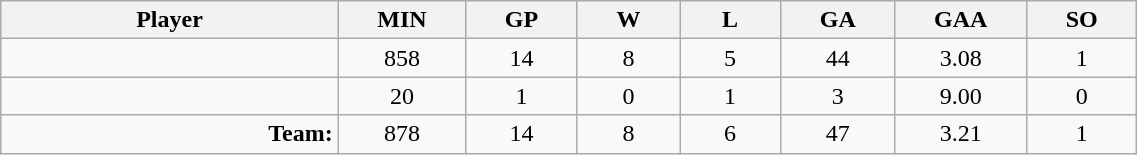<table class="wikitable sortable" width="60%">
<tr>
<th bgcolor="#DDDDFF" width="10%">Player</th>
<th width="3%" bgcolor="#DDDDFF" title="Minutes played">MIN</th>
<th width="3%" bgcolor="#DDDDFF" title="Games played in">GP</th>
<th width="3%" bgcolor="#DDDDFF" title="Wins">W</th>
<th width="3%" bgcolor="#DDDDFF"title="Losses">L</th>
<th width="3%" bgcolor="#DDDDFF" title="Goals against">GA</th>
<th width="3%" bgcolor="#DDDDFF" title="Goals against average">GAA</th>
<th width="3%" bgcolor="#DDDDFF" title="Shut-outs">SO</th>
</tr>
<tr align="center">
<td align="right"></td>
<td>858</td>
<td>14</td>
<td>8</td>
<td>5</td>
<td>44</td>
<td>3.08</td>
<td>1</td>
</tr>
<tr align="center">
<td align="right"></td>
<td>20</td>
<td>1</td>
<td>0</td>
<td>1</td>
<td>3</td>
<td>9.00</td>
<td>0</td>
</tr>
<tr align="center">
<td align="right"><strong>Team:</strong></td>
<td>878</td>
<td>14</td>
<td>8</td>
<td>6</td>
<td>47</td>
<td>3.21</td>
<td>1</td>
</tr>
</table>
